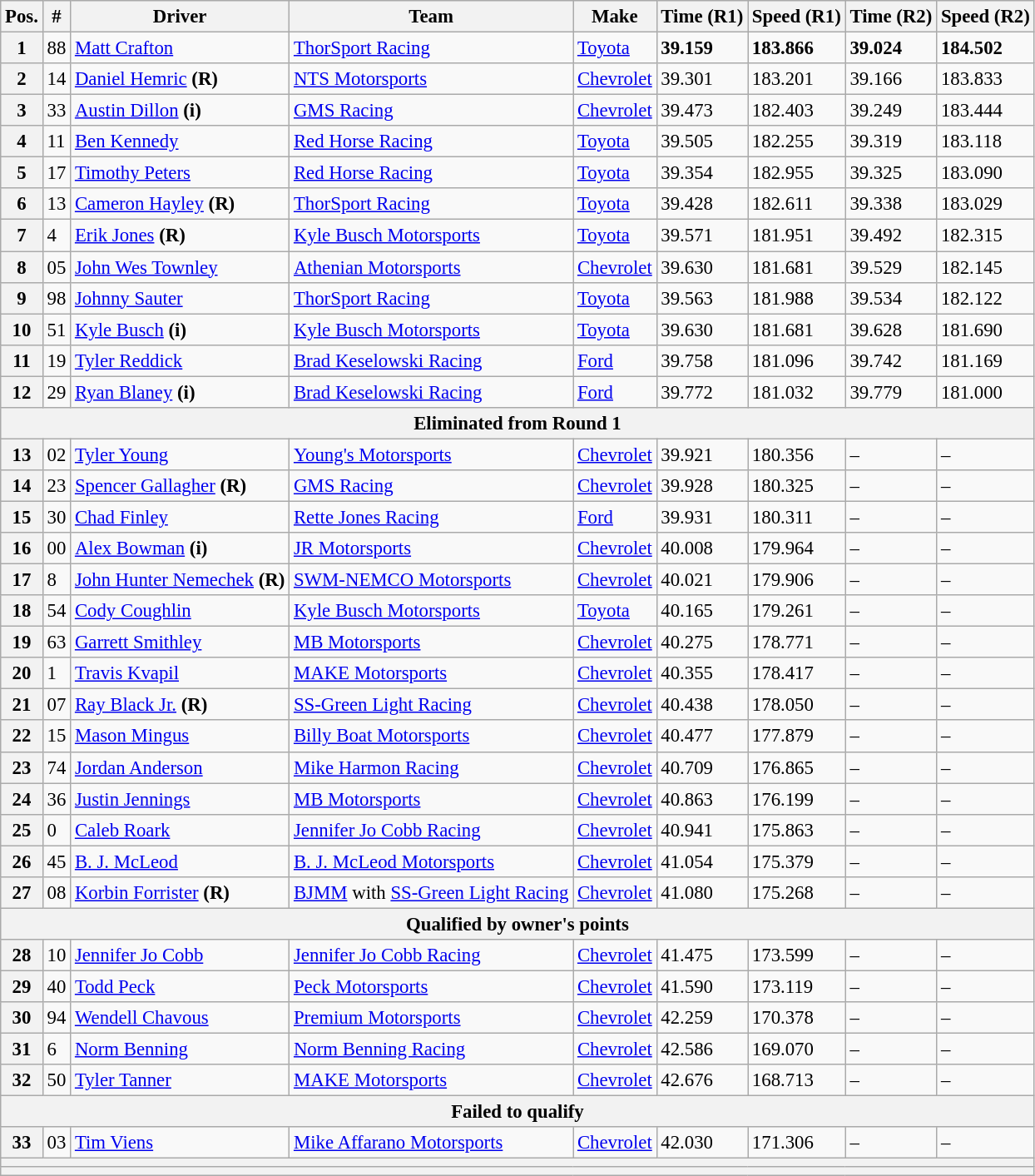<table class="wikitable" style="font-size:95%">
<tr>
<th>Pos.</th>
<th>#</th>
<th>Driver</th>
<th>Team</th>
<th>Make</th>
<th>Time (R1)</th>
<th>Speed (R1)</th>
<th>Time (R2)</th>
<th>Speed (R2)</th>
</tr>
<tr>
<th>1</th>
<td>88</td>
<td><a href='#'>Matt Crafton</a></td>
<td><a href='#'>ThorSport Racing</a></td>
<td><a href='#'>Toyota</a></td>
<td><strong>39.159</strong></td>
<td><strong>183.866</strong></td>
<td><strong>39.024</strong></td>
<td><strong>184.502</strong></td>
</tr>
<tr>
<th>2</th>
<td>14</td>
<td><a href='#'>Daniel Hemric</a> <strong>(R)</strong></td>
<td><a href='#'>NTS Motorsports</a></td>
<td><a href='#'>Chevrolet</a></td>
<td>39.301</td>
<td>183.201</td>
<td>39.166</td>
<td>183.833</td>
</tr>
<tr>
<th>3</th>
<td>33</td>
<td><a href='#'>Austin Dillon</a> <strong>(i)</strong></td>
<td><a href='#'>GMS Racing</a></td>
<td><a href='#'>Chevrolet</a></td>
<td>39.473</td>
<td>182.403</td>
<td>39.249</td>
<td>183.444</td>
</tr>
<tr>
<th>4</th>
<td>11</td>
<td><a href='#'>Ben Kennedy</a></td>
<td><a href='#'>Red Horse Racing</a></td>
<td><a href='#'>Toyota</a></td>
<td>39.505</td>
<td>182.255</td>
<td>39.319</td>
<td>183.118</td>
</tr>
<tr>
<th>5</th>
<td>17</td>
<td><a href='#'>Timothy Peters</a></td>
<td><a href='#'>Red Horse Racing</a></td>
<td><a href='#'>Toyota</a></td>
<td>39.354</td>
<td>182.955</td>
<td>39.325</td>
<td>183.090</td>
</tr>
<tr>
<th>6</th>
<td>13</td>
<td><a href='#'>Cameron Hayley</a> <strong>(R)</strong></td>
<td><a href='#'>ThorSport Racing</a></td>
<td><a href='#'>Toyota</a></td>
<td>39.428</td>
<td>182.611</td>
<td>39.338</td>
<td>183.029</td>
</tr>
<tr>
<th>7</th>
<td>4</td>
<td><a href='#'>Erik Jones</a> <strong>(R)</strong></td>
<td><a href='#'>Kyle Busch Motorsports</a></td>
<td><a href='#'>Toyota</a></td>
<td>39.571</td>
<td>181.951</td>
<td>39.492</td>
<td>182.315</td>
</tr>
<tr>
<th>8</th>
<td>05</td>
<td><a href='#'>John Wes Townley</a></td>
<td><a href='#'>Athenian Motorsports</a></td>
<td><a href='#'>Chevrolet</a></td>
<td>39.630</td>
<td>181.681</td>
<td>39.529</td>
<td>182.145</td>
</tr>
<tr>
<th>9</th>
<td>98</td>
<td><a href='#'>Johnny Sauter</a></td>
<td><a href='#'>ThorSport Racing</a></td>
<td><a href='#'>Toyota</a></td>
<td>39.563</td>
<td>181.988</td>
<td>39.534</td>
<td>182.122</td>
</tr>
<tr>
<th>10</th>
<td>51</td>
<td><a href='#'>Kyle Busch</a> <strong>(i)</strong></td>
<td><a href='#'>Kyle Busch Motorsports</a></td>
<td><a href='#'>Toyota</a></td>
<td>39.630</td>
<td>181.681</td>
<td>39.628</td>
<td>181.690</td>
</tr>
<tr>
<th>11</th>
<td>19</td>
<td><a href='#'>Tyler Reddick</a></td>
<td><a href='#'>Brad Keselowski Racing</a></td>
<td><a href='#'>Ford</a></td>
<td>39.758</td>
<td>181.096</td>
<td>39.742</td>
<td>181.169</td>
</tr>
<tr>
<th>12</th>
<td>29</td>
<td><a href='#'>Ryan Blaney</a> <strong>(i)</strong></td>
<td><a href='#'>Brad Keselowski Racing</a></td>
<td><a href='#'>Ford</a></td>
<td>39.772</td>
<td>181.032</td>
<td>39.779</td>
<td>181.000</td>
</tr>
<tr>
<th colspan="9">Eliminated from Round 1</th>
</tr>
<tr>
<th>13</th>
<td>02</td>
<td><a href='#'>Tyler Young</a></td>
<td><a href='#'>Young's Motorsports</a></td>
<td><a href='#'>Chevrolet</a></td>
<td>39.921</td>
<td>180.356</td>
<td>–</td>
<td>–</td>
</tr>
<tr>
<th>14</th>
<td>23</td>
<td><a href='#'>Spencer Gallagher</a> <strong>(R)</strong></td>
<td><a href='#'>GMS Racing</a></td>
<td><a href='#'>Chevrolet</a></td>
<td>39.928</td>
<td>180.325</td>
<td>–</td>
<td>–</td>
</tr>
<tr>
<th>15</th>
<td>30</td>
<td><a href='#'>Chad Finley</a></td>
<td><a href='#'>Rette Jones Racing</a></td>
<td><a href='#'>Ford</a></td>
<td>39.931</td>
<td>180.311</td>
<td>–</td>
<td>–</td>
</tr>
<tr>
<th>16</th>
<td>00</td>
<td><a href='#'>Alex Bowman</a> <strong>(i)</strong></td>
<td><a href='#'>JR Motorsports</a></td>
<td><a href='#'>Chevrolet</a></td>
<td>40.008</td>
<td>179.964</td>
<td>–</td>
<td>–</td>
</tr>
<tr>
<th>17</th>
<td>8</td>
<td><a href='#'>John Hunter Nemechek</a> <strong>(R)</strong></td>
<td><a href='#'>SWM-NEMCO Motorsports</a></td>
<td><a href='#'>Chevrolet</a></td>
<td>40.021</td>
<td>179.906</td>
<td>–</td>
<td>–</td>
</tr>
<tr>
<th>18</th>
<td>54</td>
<td><a href='#'>Cody Coughlin</a></td>
<td><a href='#'>Kyle Busch Motorsports</a></td>
<td><a href='#'>Toyota</a></td>
<td>40.165</td>
<td>179.261</td>
<td>–</td>
<td>–</td>
</tr>
<tr>
<th>19</th>
<td>63</td>
<td><a href='#'>Garrett Smithley</a></td>
<td><a href='#'>MB Motorsports</a></td>
<td><a href='#'>Chevrolet</a></td>
<td>40.275</td>
<td>178.771</td>
<td>–</td>
<td>–</td>
</tr>
<tr>
<th>20</th>
<td>1</td>
<td><a href='#'>Travis Kvapil</a></td>
<td><a href='#'>MAKE Motorsports</a></td>
<td><a href='#'>Chevrolet</a></td>
<td>40.355</td>
<td>178.417</td>
<td>–</td>
<td>–</td>
</tr>
<tr>
<th>21</th>
<td>07</td>
<td><a href='#'>Ray Black Jr.</a> <strong>(R)</strong></td>
<td><a href='#'>SS-Green Light Racing</a></td>
<td><a href='#'>Chevrolet</a></td>
<td>40.438</td>
<td>178.050</td>
<td>–</td>
<td>–</td>
</tr>
<tr>
<th>22</th>
<td>15</td>
<td><a href='#'>Mason Mingus</a></td>
<td><a href='#'>Billy Boat Motorsports</a></td>
<td><a href='#'>Chevrolet</a></td>
<td>40.477</td>
<td>177.879</td>
<td>–</td>
<td>–</td>
</tr>
<tr>
<th>23</th>
<td>74</td>
<td><a href='#'>Jordan Anderson</a></td>
<td><a href='#'>Mike Harmon Racing</a></td>
<td><a href='#'>Chevrolet</a></td>
<td>40.709</td>
<td>176.865</td>
<td>–</td>
<td>–</td>
</tr>
<tr>
<th>24</th>
<td>36</td>
<td><a href='#'>Justin Jennings</a></td>
<td><a href='#'>MB Motorsports</a></td>
<td><a href='#'>Chevrolet</a></td>
<td>40.863</td>
<td>176.199</td>
<td>–</td>
<td>–</td>
</tr>
<tr>
<th>25</th>
<td>0</td>
<td><a href='#'>Caleb Roark</a></td>
<td><a href='#'>Jennifer Jo Cobb Racing</a></td>
<td><a href='#'>Chevrolet</a></td>
<td>40.941</td>
<td>175.863</td>
<td>–</td>
<td>–</td>
</tr>
<tr>
<th>26</th>
<td>45</td>
<td><a href='#'>B. J. McLeod</a></td>
<td><a href='#'>B. J. McLeod Motorsports</a></td>
<td><a href='#'>Chevrolet</a></td>
<td>41.054</td>
<td>175.379</td>
<td>–</td>
<td>–</td>
</tr>
<tr>
<th>27</th>
<td>08</td>
<td><a href='#'>Korbin Forrister</a> <strong>(R)</strong></td>
<td><a href='#'>BJMM</a> with <a href='#'>SS-Green Light Racing</a></td>
<td><a href='#'>Chevrolet</a></td>
<td>41.080</td>
<td>175.268</td>
<td>–</td>
<td>–</td>
</tr>
<tr>
<th colspan="9">Qualified by owner's points</th>
</tr>
<tr>
<th>28</th>
<td>10</td>
<td><a href='#'>Jennifer Jo Cobb</a></td>
<td><a href='#'>Jennifer Jo Cobb Racing</a></td>
<td><a href='#'>Chevrolet</a></td>
<td>41.475</td>
<td>173.599</td>
<td>–</td>
<td>–</td>
</tr>
<tr>
<th>29</th>
<td>40</td>
<td><a href='#'>Todd Peck</a></td>
<td><a href='#'>Peck Motorsports</a></td>
<td><a href='#'>Chevrolet</a></td>
<td>41.590</td>
<td>173.119</td>
<td>–</td>
<td>–</td>
</tr>
<tr>
<th>30</th>
<td>94</td>
<td><a href='#'>Wendell Chavous</a></td>
<td><a href='#'>Premium Motorsports</a></td>
<td><a href='#'>Chevrolet</a></td>
<td>42.259</td>
<td>170.378</td>
<td>–</td>
<td>–</td>
</tr>
<tr>
<th>31</th>
<td>6</td>
<td><a href='#'>Norm Benning</a></td>
<td><a href='#'>Norm Benning Racing</a></td>
<td><a href='#'>Chevrolet</a></td>
<td>42.586</td>
<td>169.070</td>
<td>–</td>
<td>–</td>
</tr>
<tr>
<th>32</th>
<td>50</td>
<td><a href='#'>Tyler Tanner</a></td>
<td><a href='#'>MAKE Motorsports</a></td>
<td><a href='#'>Chevrolet</a></td>
<td>42.676</td>
<td>168.713</td>
<td>–</td>
<td>–</td>
</tr>
<tr>
<th colspan="9">Failed to qualify</th>
</tr>
<tr>
<th>33</th>
<td>03</td>
<td><a href='#'>Tim Viens</a></td>
<td><a href='#'>Mike Affarano Motorsports</a></td>
<td><a href='#'>Chevrolet</a></td>
<td>42.030</td>
<td>171.306</td>
<td>–</td>
<td>–</td>
</tr>
<tr>
<th colspan="9"></th>
</tr>
<tr>
<th colspan="9"></th>
</tr>
</table>
